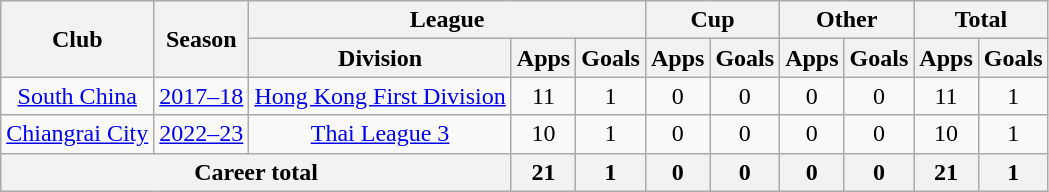<table class="wikitable" style="text-align: center;">
<tr>
<th rowspan=2>Club</th>
<th rowspan=2>Season</th>
<th colspan=3>League</th>
<th colspan=2>Cup</th>
<th colspan=2>Other</th>
<th colspan=2>Total</th>
</tr>
<tr>
<th>Division</th>
<th>Apps</th>
<th>Goals</th>
<th>Apps</th>
<th>Goals</th>
<th>Apps</th>
<th>Goals</th>
<th>Apps</th>
<th>Goals</th>
</tr>
<tr>
<td><a href='#'>South China</a></td>
<td><a href='#'>2017–18</a></td>
<td><a href='#'>Hong Kong First Division</a></td>
<td>11</td>
<td>1</td>
<td>0</td>
<td>0</td>
<td>0</td>
<td>0</td>
<td>11</td>
<td>1</td>
</tr>
<tr>
<td><a href='#'>Chiangrai City</a></td>
<td><a href='#'>2022–23</a></td>
<td><a href='#'>Thai League 3</a></td>
<td>10</td>
<td>1</td>
<td>0</td>
<td>0</td>
<td>0</td>
<td>0</td>
<td>10</td>
<td>1</td>
</tr>
<tr>
<th colspan=3>Career total</th>
<th>21</th>
<th>1</th>
<th>0</th>
<th>0</th>
<th>0</th>
<th>0</th>
<th>21</th>
<th>1</th>
</tr>
</table>
